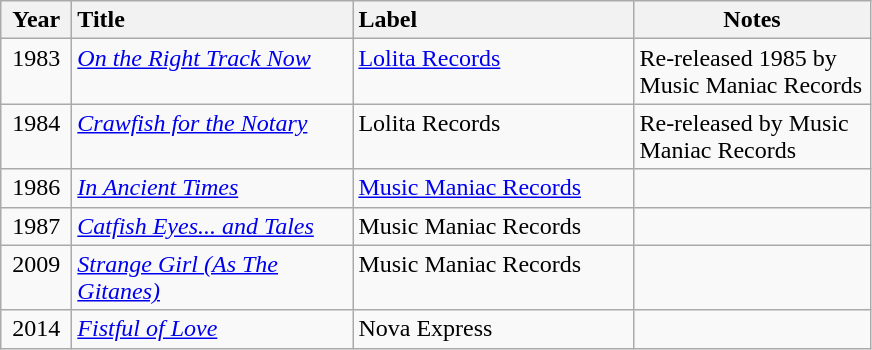<table class="wikitable">
<tr>
<th style="vertical-align:top; text-align:center; width:40px;">Year</th>
<th style="vertical-align:top; text-align:left; width:180px;">Title</th>
<th style="vertical-align:top; text-align:left; width:180px;">Label</th>
<th style="vertical-align:top; text-align:center; width:150px;">Notes</th>
</tr>
<tr>
<td style="vertical-align:top; text-align:center; width:40px;">1983</td>
<td style="vertical-align:top; text-align:left; width:180px;"><em><a href='#'>On the Right Track Now</a></em></td>
<td style="vertical-align:top; text-align:left; width:180px;"><a href='#'>Lolita Records</a></td>
<td style="width:150px;">Re-released 1985 by Music Maniac Records</td>
</tr>
<tr>
<td style="vertical-align:top; text-align:center; width:40px;">1984</td>
<td style="vertical-align:top; text-align:left; width:180px;"><em><a href='#'>Crawfish for the Notary</a></em></td>
<td style="vertical-align:top; text-align:left; width:180px;">Lolita Records</td>
<td style="width:150px;">Re-released by Music Maniac Records</td>
</tr>
<tr>
<td style="vertical-align:top; text-align:center; width:40px;">1986</td>
<td style="vertical-align:top; text-align:left; width:180px;"><em><a href='#'>In Ancient Times</a></em></td>
<td style="vertical-align:top; text-align:left; width:180px;"><a href='#'>Music Maniac Records</a></td>
<td style="width:150px;"></td>
</tr>
<tr>
<td style="vertical-align:top; text-align:center; width:40px;">1987</td>
<td style="vertical-align:top; text-align:left; width:180px;"><em><a href='#'>Catfish Eyes... and Tales</a></em></td>
<td style="vertical-align:top; text-align:left; width:180px;">Music Maniac Records</td>
<td style="width:150px;"></td>
</tr>
<tr>
<td style="vertical-align:top; text-align:center; width:40px;">2009</td>
<td style="vertical-align:top; text-align:left; width:180px;"><em><a href='#'>Strange Girl (As The Gitanes)</a></em></td>
<td style="vertical-align:top; text-align:left; width:180px;">Music Maniac Records</td>
<td style="width:150px;"></td>
</tr>
<tr>
<td style="vertical-align:top; text-align:center; width:40px;">2014</td>
<td style="vertical-align:top; text-align:left; width:180px;"><em><a href='#'>Fistful of Love</a></em></td>
<td style="vertical-align:top; text-align:left; width:180px;">Nova Express</td>
<td style="width:150px;"></td>
</tr>
</table>
